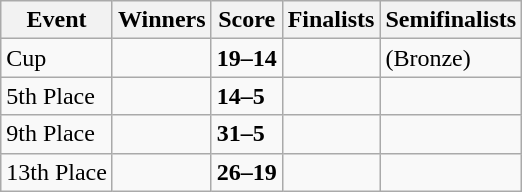<table class="wikitable">
<tr>
<th>Event</th>
<th>Winners</th>
<th>Score</th>
<th>Finalists</th>
<th>Semifinalists</th>
</tr>
<tr>
<td>Cup</td>
<td><strong></strong></td>
<td><strong>19–14</strong></td>
<td></td>
<td> (Bronze)<br></td>
</tr>
<tr>
<td>5th Place</td>
<td><strong></strong></td>
<td><strong>14–5</strong></td>
<td></td>
<td><br></td>
</tr>
<tr>
<td>9th Place</td>
<td><strong></strong></td>
<td><strong>31–5</strong></td>
<td></td>
<td><br></td>
</tr>
<tr>
<td>13th Place</td>
<td><strong></strong></td>
<td><strong>26–19</strong></td>
<td></td>
<td><br></td>
</tr>
</table>
